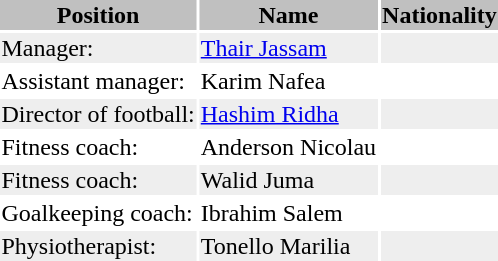<table class="toccolours">
<tr>
<th bgcolor=silver>Position</th>
<th bgcolor=silver>Name</th>
<th bgcolor=silver>Nationality</th>
</tr>
<tr bgcolor=#eeeeee>
<td>Manager:</td>
<td><a href='#'>Thair Jassam</a></td>
<td></td>
</tr>
<tr>
<td>Assistant manager:</td>
<td>Karim Nafea</td>
<td></td>
</tr>
<tr bgcolor=#eeeeee>
<td>Director of football:</td>
<td><a href='#'>Hashim Ridha</a></td>
<td></td>
</tr>
<tr>
<td>Fitness coach:</td>
<td>Anderson Nicolau</td>
<td></td>
</tr>
<tr bgcolor=#eeeeee>
<td>Fitness coach:</td>
<td>Walid Juma</td>
<td></td>
</tr>
<tr>
<td>Goalkeeping coach:</td>
<td>Ibrahim Salem</td>
<td></td>
</tr>
<tr bgcolor=#eeeeee>
<td>Physiotherapist:</td>
<td>Tonello Marilia</td>
<td></td>
</tr>
<tr>
</tr>
</table>
